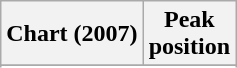<table class="wikitable sortable plainrowheaders" style="text-align:center;">
<tr>
<th scope="col">Chart (2007)</th>
<th scope="col">Peak<br>position</th>
</tr>
<tr>
</tr>
<tr>
</tr>
<tr>
</tr>
<tr>
</tr>
<tr>
</tr>
<tr>
</tr>
</table>
